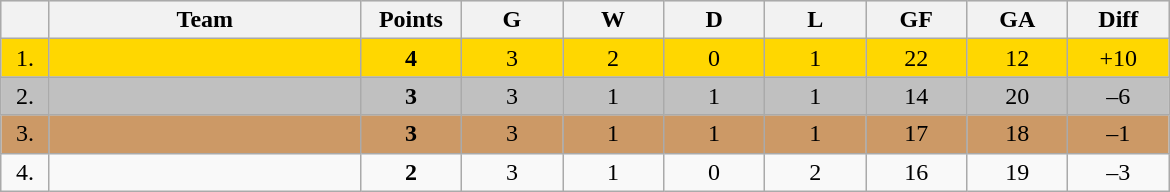<table class=wikitable style="text-align:center">
<tr bgcolor="#DCDCDC">
<th width="25"></th>
<th width="200">Team</th>
<th width="60">Points</th>
<th width="60">G</th>
<th width="60">W</th>
<th width="60">D</th>
<th width="60">L</th>
<th width="60">GF</th>
<th width="60">GA</th>
<th width="60">Diff</th>
</tr>
<tr bgcolor=gold>
<td>1.</td>
<td align=left></td>
<td><strong>4</strong></td>
<td>3</td>
<td>2</td>
<td>0</td>
<td>1</td>
<td>22</td>
<td>12</td>
<td>+10</td>
</tr>
<tr bgcolor=silver>
<td>2.</td>
<td align=left></td>
<td><strong>3</strong></td>
<td>3</td>
<td>1</td>
<td>1</td>
<td>1</td>
<td>14</td>
<td>20</td>
<td>–6</td>
</tr>
<tr bgcolor=cc9966>
<td>3.</td>
<td align=left></td>
<td><strong>3</strong></td>
<td>3</td>
<td>1</td>
<td>1</td>
<td>1</td>
<td>17</td>
<td>18</td>
<td>–1</td>
</tr>
<tr>
<td>4.</td>
<td align=left></td>
<td><strong>2</strong></td>
<td>3</td>
<td>1</td>
<td>0</td>
<td>2</td>
<td>16</td>
<td>19</td>
<td>–3</td>
</tr>
</table>
